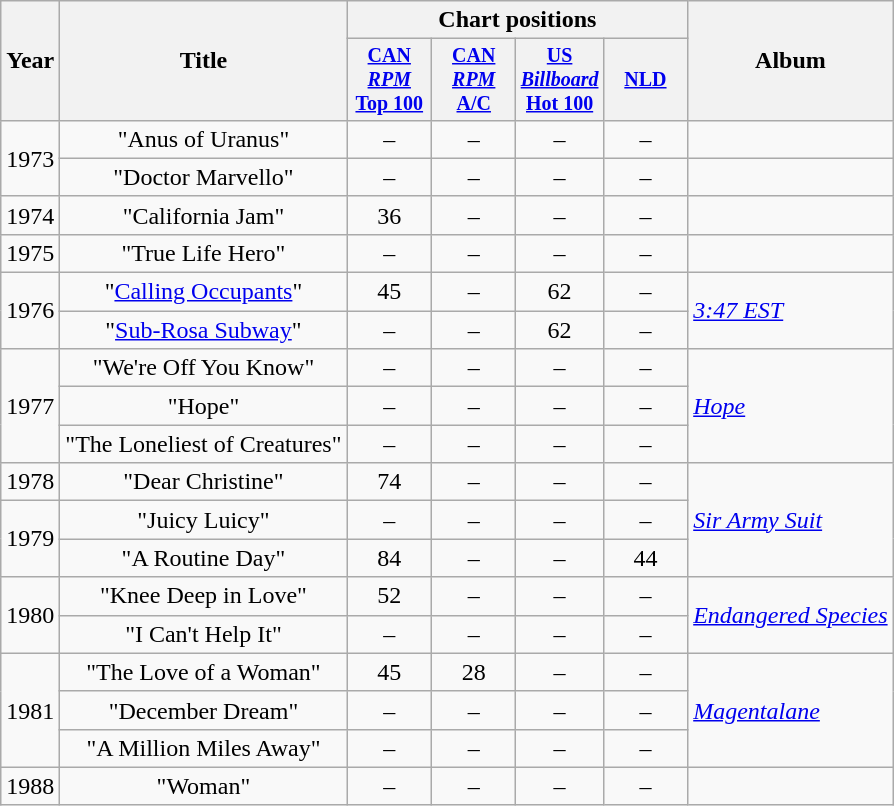<table class="wikitable">
<tr>
<th rowspan="2">Year</th>
<th rowspan="2">Title</th>
<th colspan="4">Chart positions</th>
<th rowspan="2">Album</th>
</tr>
<tr style="font-size:smaller;">
<th style="width:50px;"><a href='#'>CAN <br> <em>RPM</em> Top 100</a><br></th>
<th style="width:50px;"><a href='#'>CAN <br> <em>RPM</em> A/C</a><br></th>
<th style="width:50px;"><a href='#'>US <br> <em>Billboard</em> Hot 100</a></th>
<th style="width:50px;"><a href='#'>NLD</a><br></th>
</tr>
<tr>
<td rowspan="2">1973</td>
<td style="text-align:center;">"Anus of Uranus"</td>
<td style="text-align:center;">–</td>
<td style="text-align:center;">–</td>
<td style="text-align:center;">–</td>
<td style="text-align:center;">–</td>
<td></td>
</tr>
<tr>
<td style="text-align:center;">"Doctor Marvello"</td>
<td style="text-align:center;">–</td>
<td style="text-align:center;">–</td>
<td style="text-align:center;">–</td>
<td style="text-align:center;">–</td>
<td></td>
</tr>
<tr>
<td>1974</td>
<td style="text-align:center;">"California Jam"</td>
<td style="text-align:center;">36</td>
<td style="text-align:center;">–</td>
<td style="text-align:center;">–</td>
<td style="text-align:center;">–</td>
<td></td>
</tr>
<tr>
<td>1975</td>
<td style="text-align:center;">"True Life Hero"</td>
<td style="text-align:center;">–</td>
<td style="text-align:center;">–</td>
<td style="text-align:center;">–</td>
<td style="text-align:center;">–</td>
<td></td>
</tr>
<tr>
<td rowspan="2">1976</td>
<td style="text-align:center;">"<a href='#'>Calling Occupants</a>"</td>
<td style="text-align:center;">45</td>
<td style="text-align:center;">–</td>
<td style="text-align:center;">62</td>
<td style="text-align:center;">–</td>
<td rowspan="2"><em><a href='#'>3:47 EST</a></em></td>
</tr>
<tr>
<td style="text-align:center;">"<a href='#'>Sub-Rosa Subway</a>"</td>
<td style="text-align:center;">–</td>
<td style="text-align:center;">–</td>
<td style="text-align:center;">62</td>
<td style="text-align:center;">–</td>
</tr>
<tr>
<td rowspan="3">1977</td>
<td style="text-align:center;">"We're Off You Know"</td>
<td style="text-align:center;">–</td>
<td style="text-align:center;">–</td>
<td style="text-align:center;">–</td>
<td style="text-align:center;">–</td>
<td rowspan="3"><em><a href='#'>Hope</a></em></td>
</tr>
<tr>
<td style="text-align:center;">"Hope"</td>
<td style="text-align:center;">–</td>
<td style="text-align:center;">–</td>
<td style="text-align:center;">–</td>
<td style="text-align:center;">–</td>
</tr>
<tr>
<td style="text-align:center;">"The Loneliest of Creatures"</td>
<td style="text-align:center;">–</td>
<td style="text-align:center;">–</td>
<td style="text-align:center;">–</td>
<td style="text-align:center;">–</td>
</tr>
<tr>
<td>1978</td>
<td style="text-align:center;">"Dear Christine"</td>
<td style="text-align:center;">74</td>
<td style="text-align:center;">–</td>
<td style="text-align:center;">–</td>
<td style="text-align:center;">–</td>
<td rowspan="3"><em><a href='#'>Sir Army Suit</a></em></td>
</tr>
<tr>
<td rowspan="2">1979</td>
<td style="text-align:center;">"Juicy Luicy"</td>
<td style="text-align:center;">–</td>
<td style="text-align:center;">–</td>
<td style="text-align:center;">–</td>
<td style="text-align:center;">–</td>
</tr>
<tr>
<td style="text-align:center;">"A Routine Day"</td>
<td style="text-align:center;">84</td>
<td style="text-align:center;">–</td>
<td style="text-align:center;">–</td>
<td style="text-align:center;">44</td>
</tr>
<tr>
<td rowspan="2">1980</td>
<td style="text-align:center;">"Knee Deep in Love"</td>
<td style="text-align:center;">52</td>
<td style="text-align:center;">–</td>
<td style="text-align:center;">–</td>
<td style="text-align:center;">–</td>
<td rowspan="2"><em><a href='#'>Endangered Species</a></em></td>
</tr>
<tr>
<td style="text-align:center;">"I Can't Help It"</td>
<td style="text-align:center;">–</td>
<td style="text-align:center;">–</td>
<td style="text-align:center;">–</td>
<td style="text-align:center;">–</td>
</tr>
<tr>
<td rowspan="3">1981</td>
<td style="text-align:center;">"The Love of a Woman"</td>
<td style="text-align:center;">45</td>
<td style="text-align:center;">28</td>
<td style="text-align:center;">–</td>
<td style="text-align:center;">–</td>
<td rowspan="3"><em><a href='#'>Magentalane</a></em></td>
</tr>
<tr>
<td style="text-align:center;">"December Dream"</td>
<td style="text-align:center;">–</td>
<td style="text-align:center;">–</td>
<td style="text-align:center;">–</td>
<td style="text-align:center;">–</td>
</tr>
<tr>
<td style="text-align:center;">"A Million Miles Away"</td>
<td style="text-align:center;">–</td>
<td style="text-align:center;">–</td>
<td style="text-align:center;">–</td>
<td style="text-align:center;">–</td>
</tr>
<tr>
<td>1988</td>
<td style="text-align:center;">"Woman"</td>
<td style="text-align:center;">–</td>
<td style="text-align:center;">–</td>
<td style="text-align:center;">–</td>
<td style="text-align:center;">–</td>
<td></td>
</tr>
</table>
